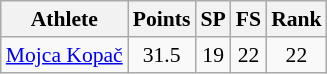<table class="wikitable" border="1" style="font-size:90%">
<tr>
<th>Athlete</th>
<th>Points</th>
<th>SP</th>
<th>FS</th>
<th>Rank</th>
</tr>
<tr align=center>
<td align=left><a href='#'>Mojca Kopač</a></td>
<td>31.5</td>
<td>19</td>
<td>22</td>
<td>22</td>
</tr>
</table>
